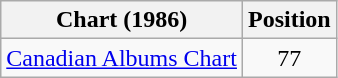<table class="wikitable" style="text-align:center;">
<tr>
<th>Chart (1986)</th>
<th>Position</th>
</tr>
<tr>
<td align="left"><a href='#'>Canadian Albums Chart</a></td>
<td>77</td>
</tr>
</table>
